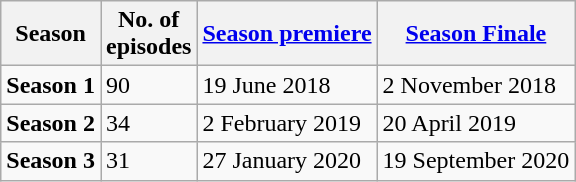<table class="wikitable sortable">
<tr>
<th>Season</th>
<th>No. of<br>episodes</th>
<th><a href='#'>Season premiere</a></th>
<th><a href='#'>Season Finale</a></th>
</tr>
<tr>
<td><strong>Season 1</strong></td>
<td>90</td>
<td>19 June 2018</td>
<td>2 November 2018</td>
</tr>
<tr>
<td><strong>Season 2</strong></td>
<td>34</td>
<td>2 February 2019</td>
<td>20 April 2019</td>
</tr>
<tr>
<td><strong>Season 3</strong></td>
<td>31</td>
<td>27 January 2020</td>
<td>19 September 2020</td>
</tr>
</table>
